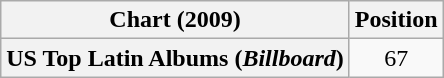<table class="wikitable plainrowheaders" style="text-align:center">
<tr>
<th scope="col">Chart (2009)</th>
<th scope="col">Position</th>
</tr>
<tr>
<th scope="row">US Top Latin Albums (<em>Billboard</em>)</th>
<td>67</td>
</tr>
</table>
